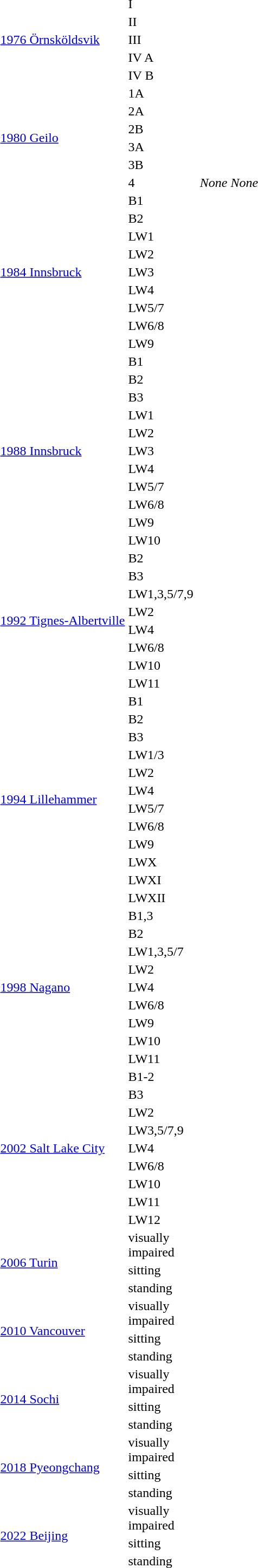<table>
<tr>
<td rowspan="5"><a href='#'>1976 Örnsköldsvik</a><br></td>
<td>I</td>
<td></td>
<td></td>
<td></td>
</tr>
<tr>
<td>II</td>
<td></td>
<td></td>
<td></td>
</tr>
<tr>
<td>III</td>
<td></td>
<td></td>
<td></td>
</tr>
<tr>
<td>IV A</td>
<td></td>
<td></td>
<td></td>
</tr>
<tr>
<td>IV B</td>
<td></td>
<td></td>
<td></td>
</tr>
<tr>
<td rowspan="6"><a href='#'>1980 Geilo</a><br></td>
<td>1A</td>
<td></td>
<td></td>
<td></td>
</tr>
<tr>
<td>2A</td>
<td></td>
<td></td>
<td></td>
</tr>
<tr>
<td>2B</td>
<td></td>
<td></td>
<td></td>
</tr>
<tr>
<td>3A</td>
<td></td>
<td></td>
<td></td>
</tr>
<tr>
<td>3B</td>
<td></td>
<td></td>
<td></td>
</tr>
<tr>
<td>4</td>
<td></td>
<td align="center"><em>None</em></td>
<td align="center"><em>None</em></td>
</tr>
<tr>
<td rowspan="9"><a href='#'>1984 Innsbruck</a><br></td>
<td>B1</td>
<td></td>
<td></td>
<td></td>
</tr>
<tr>
<td>B2</td>
<td></td>
<td></td>
<td></td>
</tr>
<tr>
<td>LW1</td>
<td></td>
<td></td>
<td></td>
</tr>
<tr>
<td>LW2</td>
<td></td>
<td></td>
<td></td>
</tr>
<tr>
<td>LW3</td>
<td></td>
<td></td>
<td></td>
</tr>
<tr>
<td>LW4</td>
<td></td>
<td></td>
<td></td>
</tr>
<tr>
<td>LW5/7</td>
<td></td>
<td></td>
<td></td>
</tr>
<tr>
<td>LW6/8</td>
<td></td>
<td></td>
<td></td>
</tr>
<tr>
<td>LW9</td>
<td></td>
<td></td>
<td></td>
</tr>
<tr>
<td rowspan="11"><a href='#'>1988 Innsbruck</a><br></td>
<td>B1</td>
<td></td>
<td></td>
<td></td>
</tr>
<tr>
<td>B2</td>
<td></td>
<td></td>
<td></td>
</tr>
<tr>
<td>B3</td>
<td></td>
<td></td>
<td></td>
</tr>
<tr>
<td>LW1</td>
<td></td>
<td></td>
<td></td>
</tr>
<tr>
<td>LW2</td>
<td></td>
<td></td>
<td></td>
</tr>
<tr>
<td>LW3</td>
<td></td>
<td></td>
<td></td>
</tr>
<tr>
<td>LW4</td>
<td></td>
<td></td>
<td></td>
</tr>
<tr>
<td>LW5/7</td>
<td></td>
<td></td>
<td></td>
</tr>
<tr>
<td>LW6/8</td>
<td></td>
<td></td>
<td></td>
</tr>
<tr>
<td>LW9</td>
<td></td>
<td></td>
<td></td>
</tr>
<tr>
<td>LW10</td>
<td></td>
<td></td>
<td></td>
</tr>
<tr>
<td rowspan="8"><a href='#'>1992 Tignes-Albertville</a><br></td>
<td>B2</td>
<td></td>
<td></td>
<td></td>
</tr>
<tr>
<td>B3</td>
<td></td>
<td></td>
<td></td>
</tr>
<tr>
<td>LW1,3,5/7,9</td>
<td></td>
<td></td>
<td></td>
</tr>
<tr>
<td>LW2</td>
<td></td>
<td></td>
<td></td>
</tr>
<tr>
<td>LW4</td>
<td></td>
<td></td>
<td></td>
</tr>
<tr>
<td>LW6/8</td>
<td></td>
<td></td>
<td></td>
</tr>
<tr>
<td>LW10</td>
<td></td>
<td></td>
<td></td>
</tr>
<tr>
<td>LW11</td>
<td></td>
<td></td>
<td></td>
</tr>
<tr>
<td rowspan="12"><a href='#'>1994 Lillehammer</a><br></td>
<td>B1</td>
<td></td>
<td></td>
<td></td>
</tr>
<tr>
<td>B2</td>
<td></td>
<td></td>
<td></td>
</tr>
<tr>
<td>B3</td>
<td></td>
<td></td>
<td></td>
</tr>
<tr>
<td>LW1/3</td>
<td></td>
<td></td>
<td></td>
</tr>
<tr>
<td>LW2</td>
<td></td>
<td></td>
<td></td>
</tr>
<tr>
<td>LW4</td>
<td></td>
<td></td>
<td></td>
</tr>
<tr>
<td>LW5/7</td>
<td></td>
<td></td>
<td></td>
</tr>
<tr>
<td>LW6/8</td>
<td></td>
<td></td>
<td></td>
</tr>
<tr>
<td>LW9</td>
<td></td>
<td></td>
<td></td>
</tr>
<tr>
<td>LWX</td>
<td></td>
<td></td>
<td></td>
</tr>
<tr>
<td>LWXI</td>
<td></td>
<td></td>
<td></td>
</tr>
<tr>
<td>LWXII</td>
<td></td>
<td></td>
<td></td>
</tr>
<tr>
<td rowspan="9"><a href='#'>1998 Nagano</a><br></td>
<td>B1,3</td>
<td></td>
<td></td>
<td></td>
</tr>
<tr>
<td>B2</td>
<td></td>
<td></td>
<td></td>
</tr>
<tr>
<td>LW1,3,5/7</td>
<td></td>
<td></td>
<td></td>
</tr>
<tr>
<td>LW2</td>
<td></td>
<td></td>
<td></td>
</tr>
<tr>
<td>LW4</td>
<td></td>
<td></td>
<td></td>
</tr>
<tr>
<td>LW6/8</td>
<td></td>
<td></td>
<td></td>
</tr>
<tr>
<td>LW9</td>
<td></td>
<td></td>
<td></td>
</tr>
<tr>
<td>LW10</td>
<td></td>
<td></td>
<td></td>
</tr>
<tr>
<td>LW11</td>
<td></td>
<td></td>
<td></td>
</tr>
<tr>
<td rowspan="9"><a href='#'>2002 Salt Lake City</a><br></td>
<td>B1-2</td>
<td></td>
<td></td>
<td></td>
</tr>
<tr>
<td>B3</td>
<td></td>
<td></td>
<td></td>
</tr>
<tr>
<td>LW2</td>
<td></td>
<td></td>
<td></td>
</tr>
<tr>
<td>LW3,5/7,9</td>
<td></td>
<td></td>
<td></td>
</tr>
<tr>
<td>LW4</td>
<td></td>
<td></td>
<td></td>
</tr>
<tr>
<td>LW6/8</td>
<td></td>
<td></td>
<td></td>
</tr>
<tr>
<td>LW10</td>
<td></td>
<td></td>
<td></td>
</tr>
<tr>
<td>LW11</td>
<td></td>
<td></td>
<td></td>
</tr>
<tr>
<td>LW12</td>
<td></td>
<td></td>
<td></td>
</tr>
<tr>
<td rowspan="3"><a href='#'>2006 Turin</a><br></td>
<td>visually <br>impaired</td>
<td></td>
<td></td>
<td></td>
</tr>
<tr>
<td>sitting</td>
<td></td>
<td></td>
<td></td>
</tr>
<tr>
<td>standing</td>
<td></td>
<td></td>
<td></td>
</tr>
<tr>
<td rowspan="3"><a href='#'>2010 Vancouver</a><br></td>
<td>visually <br>impaired</td>
<td></td>
<td></td>
<td></td>
</tr>
<tr>
<td>sitting</td>
<td></td>
<td></td>
<td></td>
</tr>
<tr>
<td>standing</td>
<td></td>
<td></td>
<td></td>
</tr>
<tr>
<td rowspan="3"><a href='#'>2014 Sochi</a><br></td>
<td>visually <br>impaired</td>
<td></td>
<td></td>
<td></td>
</tr>
<tr>
<td>sitting</td>
<td></td>
<td></td>
<td></td>
</tr>
<tr>
<td>standing</td>
<td></td>
<td></td>
<td></td>
</tr>
<tr>
<td rowspan="3"><a href='#'>2018 Pyeongchang</a><br></td>
<td>visually <br>impaired</td>
<td></td>
<td></td>
<td></td>
</tr>
<tr>
<td>sitting</td>
<td></td>
<td></td>
<td></td>
</tr>
<tr>
<td>standing</td>
<td></td>
<td></td>
<td></td>
</tr>
<tr>
<td rowspan="3"><a href='#'>2022 Beijing</a><br></td>
<td>visually <br>impaired</td>
<td></td>
<td></td>
<td></td>
</tr>
<tr>
<td>sitting</td>
<td></td>
<td></td>
<td></td>
</tr>
<tr>
<td>standing</td>
<td></td>
<td></td>
<td></td>
</tr>
</table>
